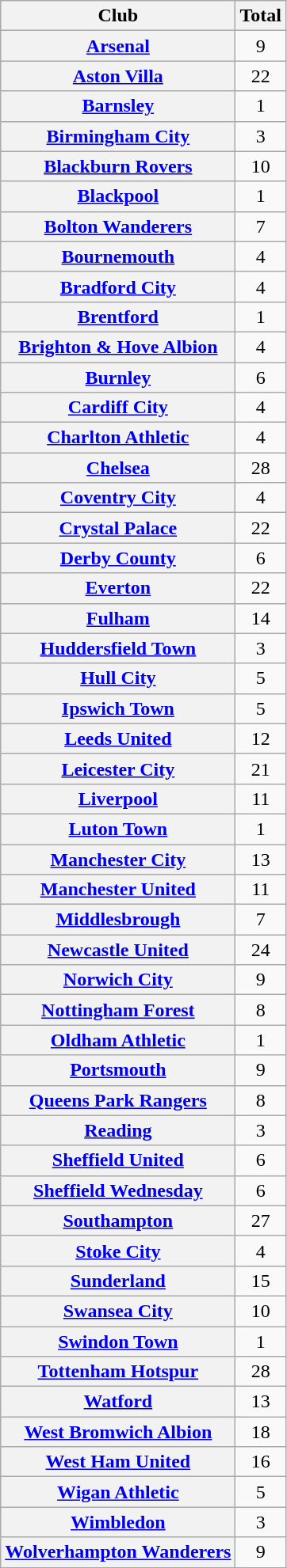<table class="sortable wikitable plainrowheaders nowrap">
<tr>
<th>Club</th>
<th>Total</th>
</tr>
<tr>
<th scope="row"><a href='#'>Arsenal</a></th>
<td style="text-align:center;">9</td>
</tr>
<tr>
<th scope="row"><a href='#'>Aston Villa</a></th>
<td style="text-align:center;">22</td>
</tr>
<tr>
<th scope="row"><a href='#'>Barnsley</a></th>
<td style="text-align:center;">1</td>
</tr>
<tr>
<th scope="row"><a href='#'>Birmingham City</a></th>
<td style="text-align:center;">3</td>
</tr>
<tr>
<th scope="row"><a href='#'>Blackburn Rovers</a></th>
<td style="text-align:center;">10</td>
</tr>
<tr>
<th scope="row"><a href='#'>Blackpool</a></th>
<td style="text-align:center;">1</td>
</tr>
<tr>
<th scope="row"><a href='#'>Bolton Wanderers</a></th>
<td style="text-align:center;">7</td>
</tr>
<tr>
<th scope="row"><a href='#'>Bournemouth</a></th>
<td style="text-align:center;">4</td>
</tr>
<tr>
<th scope="row"><a href='#'>Bradford City</a></th>
<td style="text-align:center;">4</td>
</tr>
<tr>
<th scope="row"><a href='#'>Brentford</a></th>
<td style="text-align:center;">1</td>
</tr>
<tr>
<th scope="row"><a href='#'>Brighton & Hove Albion</a></th>
<td style="text-align:center;">4</td>
</tr>
<tr>
<th scope="row"><a href='#'>Burnley</a></th>
<td style="text-align:center;">6</td>
</tr>
<tr>
<th scope="row"><a href='#'>Cardiff City</a></th>
<td style="text-align:center;">4</td>
</tr>
<tr>
<th scope="row"><a href='#'>Charlton Athletic</a></th>
<td style="text-align:center;">4</td>
</tr>
<tr>
<th scope="row"><a href='#'>Chelsea</a></th>
<td style="text-align:center;">28</td>
</tr>
<tr>
<th scope="row"><a href='#'>Coventry City</a></th>
<td style="text-align:center;">4</td>
</tr>
<tr>
<th scope="row"><a href='#'>Crystal Palace</a></th>
<td style="text-align:center;">22</td>
</tr>
<tr>
<th scope="row"><a href='#'>Derby County</a></th>
<td style="text-align:center;">6</td>
</tr>
<tr>
<th scope="row"><a href='#'>Everton</a></th>
<td style="text-align:center;">22</td>
</tr>
<tr>
<th scope="row"><a href='#'>Fulham</a></th>
<td style="text-align:center;">14</td>
</tr>
<tr>
<th scope="row"><a href='#'>Huddersfield Town</a></th>
<td style="text-align:center;">3</td>
</tr>
<tr>
<th scope="row"><a href='#'>Hull City</a></th>
<td style="text-align:center;">5</td>
</tr>
<tr>
<th scope="row"><a href='#'>Ipswich Town</a></th>
<td style="text-align:center;">5</td>
</tr>
<tr>
<th scope="row"><a href='#'>Leeds United</a></th>
<td style="text-align:center;">12</td>
</tr>
<tr>
<th scope="row"><a href='#'>Leicester City</a></th>
<td style="text-align:center;">21</td>
</tr>
<tr>
<th scope="row"><a href='#'>Liverpool</a></th>
<td style="text-align:center;">11</td>
</tr>
<tr>
<th scope="row"><a href='#'>Luton Town</a></th>
<td style="text-align:center;">1</td>
</tr>
<tr>
<th scope="row"><a href='#'>Manchester City</a></th>
<td style="text-align:center;">13</td>
</tr>
<tr>
<th scope="row"><a href='#'>Manchester United</a></th>
<td style="text-align:center;">11</td>
</tr>
<tr>
<th scope="row"><a href='#'>Middlesbrough</a></th>
<td style="text-align:center;">7</td>
</tr>
<tr>
<th scope="row"><a href='#'>Newcastle United</a></th>
<td style="text-align:center;">24</td>
</tr>
<tr>
<th scope="row"><a href='#'>Norwich City</a></th>
<td style="text-align:center;">9</td>
</tr>
<tr>
<th scope="row"><a href='#'>Nottingham Forest</a></th>
<td style="text-align:center;">8</td>
</tr>
<tr>
<th scope="row"><a href='#'>Oldham Athletic</a></th>
<td style="text-align:center;">1</td>
</tr>
<tr>
<th scope="row"><a href='#'>Portsmouth</a></th>
<td style="text-align:center;">9</td>
</tr>
<tr>
<th scope="row"><a href='#'>Queens Park Rangers</a></th>
<td style="text-align:center;">8</td>
</tr>
<tr>
<th scope="row"><a href='#'>Reading</a></th>
<td style="text-align:center;">3</td>
</tr>
<tr>
<th scope="row"><a href='#'>Sheffield United</a></th>
<td style="text-align:center;">6</td>
</tr>
<tr>
<th scope="row"><a href='#'>Sheffield Wednesday</a></th>
<td style="text-align:center;">6</td>
</tr>
<tr>
<th scope="row"><a href='#'>Southampton</a></th>
<td style="text-align:center;">27</td>
</tr>
<tr>
<th scope="row"><a href='#'>Stoke City</a></th>
<td style="text-align:center;">4</td>
</tr>
<tr>
<th scope="row"><a href='#'>Sunderland</a></th>
<td style="text-align:center;">15</td>
</tr>
<tr>
<th scope="row"><a href='#'>Swansea City</a></th>
<td style="text-align:center;">10</td>
</tr>
<tr>
<th scope="row"><a href='#'>Swindon Town</a></th>
<td style="text-align:center;">1</td>
</tr>
<tr>
<th scope="row"><a href='#'>Tottenham Hotspur</a></th>
<td style="text-align:center;">28</td>
</tr>
<tr>
<th scope="row"><a href='#'>Watford</a></th>
<td style="text-align:center;">13</td>
</tr>
<tr>
<th scope="row"><a href='#'>West Bromwich Albion</a></th>
<td style="text-align:center;">18</td>
</tr>
<tr>
<th scope="row"><a href='#'>West Ham United</a></th>
<td style="text-align:center;">16</td>
</tr>
<tr>
<th scope="row"><a href='#'>Wigan Athletic</a></th>
<td style="text-align:center;">5</td>
</tr>
<tr>
<th scope="row"><a href='#'>Wimbledon</a></th>
<td style="text-align:center;">3</td>
</tr>
<tr>
<th scope="row"><a href='#'>Wolverhampton Wanderers</a></th>
<td style="text-align:center;">9</td>
</tr>
</table>
